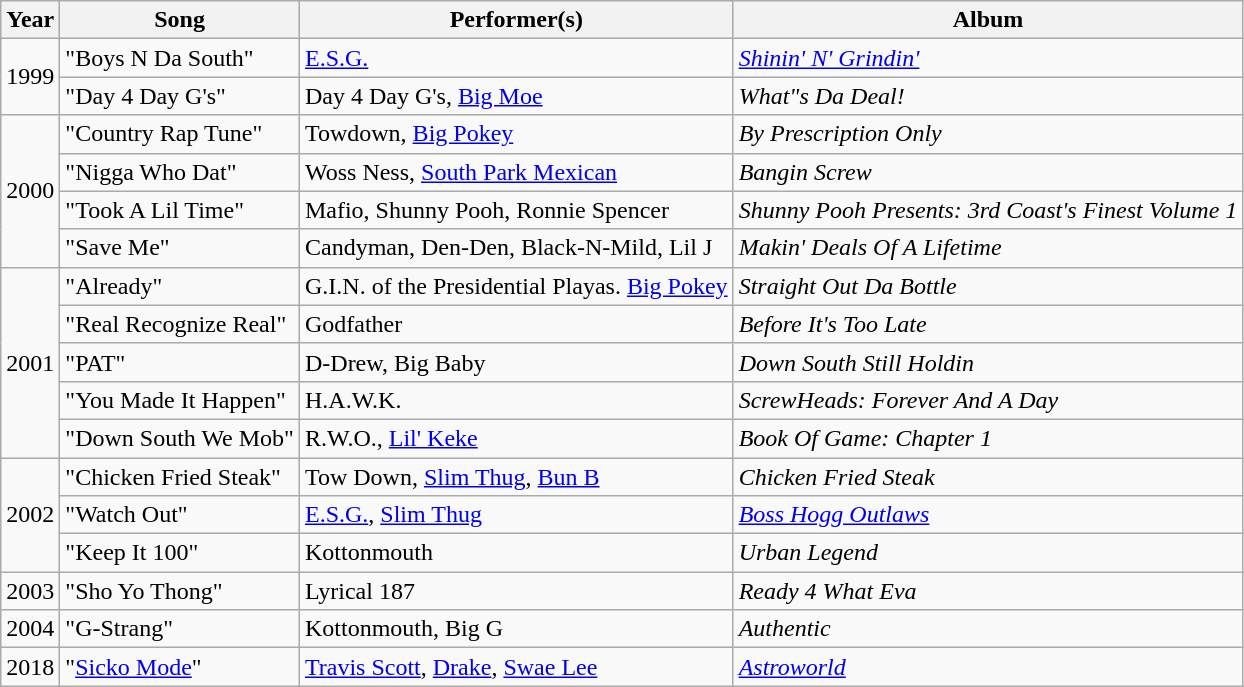<table class="wikitable">
<tr>
<th>Year</th>
<th>Song</th>
<th>Performer(s)</th>
<th>Album</th>
</tr>
<tr>
<td rowspan="2">1999</td>
<td>"Boys N Da South"</td>
<td><a href='#'>E.S.G.</a></td>
<td><em><a href='#'>Shinin' N' Grindin'</a></em></td>
</tr>
<tr>
<td>"Day 4 Day G's"</td>
<td>Day 4 Day G's, <a href='#'>Big Moe</a></td>
<td><em>What"s Da Deal!</em></td>
</tr>
<tr>
<td rowspan="4">2000</td>
<td>"Country Rap Tune"</td>
<td>Towdown, <a href='#'>Big Pokey</a></td>
<td><em>By Prescription Only</em></td>
</tr>
<tr>
<td>"Nigga Who Dat"</td>
<td>Woss Ness, <a href='#'>South Park Mexican</a></td>
<td><em>Bangin Screw</em></td>
</tr>
<tr>
<td>"Took A Lil Time"</td>
<td>Mafio, Shunny Pooh, Ronnie Spencer</td>
<td><em>Shunny Pooh Presents: 3rd Coast's Finest Volume 1</em></td>
</tr>
<tr>
<td>"Save Me"</td>
<td>Candyman, Den-Den, Black-N-Mild, Lil J</td>
<td><em>Makin' Deals Of A Lifetime</em></td>
</tr>
<tr>
<td rowspan="5">2001</td>
<td>"Already"</td>
<td>G.I.N. of the Presidential Playas. <a href='#'>Big Pokey</a></td>
<td><em>Straight Out Da Bottle</em></td>
</tr>
<tr>
<td>"Real Recognize Real"</td>
<td>Godfather</td>
<td><em>Before It's Too Late</em></td>
</tr>
<tr>
<td>"PAT"</td>
<td>D-Drew, Big Baby</td>
<td><em>Down South Still Holdin</em></td>
</tr>
<tr>
<td>"You Made It Happen"</td>
<td>H.A.W.K.</td>
<td><em>ScrewHeads: Forever And A Day</em></td>
</tr>
<tr>
<td>"Down South We Mob"</td>
<td>R.W.O., <a href='#'>Lil' Keke</a></td>
<td><em>Book Of Game: Chapter 1</em></td>
</tr>
<tr>
<td rowspan="3">2002</td>
<td>"Chicken Fried Steak"</td>
<td>Tow Down, <a href='#'>Slim Thug</a>, <a href='#'>Bun B</a></td>
<td><em>Chicken Fried Steak</em></td>
</tr>
<tr>
<td>"Watch Out"</td>
<td><a href='#'>E.S.G.</a>, <a href='#'>Slim Thug</a></td>
<td><em><a href='#'>Boss Hogg Outlaws</a></em></td>
</tr>
<tr>
<td>"Keep It 100"</td>
<td>Kottonmouth</td>
<td><em>Urban Legend</em></td>
</tr>
<tr>
<td>2003</td>
<td>"Sho Yo Thong"</td>
<td>Lyrical 187</td>
<td><em>Ready 4 What Eva</em></td>
</tr>
<tr>
<td>2004</td>
<td>"G-Strang"</td>
<td>Kottonmouth, Big G</td>
<td><em>Authentic</em></td>
</tr>
<tr>
<td>2018</td>
<td>"<a href='#'>Sicko Mode</a>"</td>
<td><a href='#'>Travis Scott</a>, <a href='#'>Drake</a>, <a href='#'>Swae Lee</a></td>
<td><em><a href='#'>Astroworld</a></em></td>
</tr>
</table>
